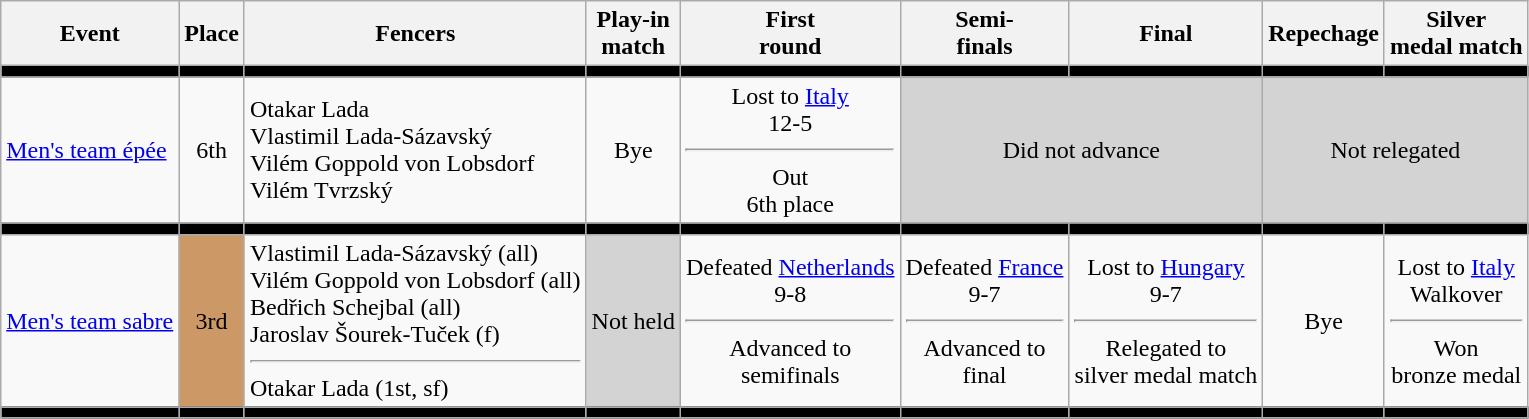<table class=wikitable>
<tr>
<th>Event</th>
<th>Place</th>
<th>Fencers</th>
<th>Play-in <br> match</th>
<th>First <br> round</th>
<th>Semi-<br>finals</th>
<th>Final</th>
<th>Repechage</th>
<th>Silver <br> medal match</th>
</tr>
<tr bgcolor=black>
<td></td>
<td></td>
<td></td>
<td></td>
<td></td>
<td></td>
<td></td>
<td></td>
<td></td>
</tr>
<tr align=center>
<td align=left><a href='#'>Men's team épée</a></td>
<td>6th</td>
<td align=left>Otakar Lada <br> Vlastimil Lada-Sázavský <br> Vilém Goppold von Lobsdorf <br> Vilém Tvrzský</td>
<td>Bye</td>
<td>Lost to <a href='#'>Italy</a> <br> 12-5 <hr> Out <br> 6th place</td>
<td colspan=2 bgcolor=lightgray>Did not advance</td>
<td colspan=2 bgcolor=lightgray>Not relegated</td>
</tr>
<tr bgcolor=black>
<td></td>
<td></td>
<td></td>
<td></td>
<td></td>
<td></td>
<td></td>
<td></td>
<td></td>
</tr>
<tr align=center>
<td align=left><a href='#'>Men's team sabre</a></td>
<td bgcolor=cc9966>3rd</td>
<td align=left>Vlastimil Lada-Sázavský (all) <br> Vilém Goppold von Lobsdorf (all) <br> Bedřich Schejbal (all) <br> Jaroslav Šourek-Tuček (f) <hr> Otakar Lada (1st, sf)</td>
<td bgcolor=lightgray>Not held</td>
<td>Defeated <a href='#'>Netherlands</a> <br> 9-8 <hr> Advanced to <br> semifinals</td>
<td>Defeated <a href='#'>France</a> <br> 9-7 <hr> Advanced to <br> final</td>
<td>Lost to <a href='#'>Hungary</a> <br> 9-7 <hr> Relegated to <br> silver medal match</td>
<td>Bye</td>
<td>Lost to <a href='#'>Italy</a> <br> Walkover <hr> Won <br> bronze medal</td>
</tr>
<tr bgcolor=black>
<td></td>
<td></td>
<td></td>
<td></td>
<td></td>
<td></td>
<td></td>
<td></td>
<td></td>
</tr>
</table>
